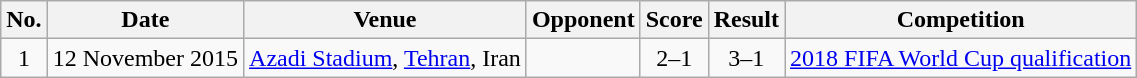<table class="wikitable sortable">
<tr>
<th scope="col">No.</th>
<th scope="col">Date</th>
<th scope="col">Venue</th>
<th scope="col">Opponent</th>
<th scope="col">Score</th>
<th scope="col">Result</th>
<th scope="col">Competition</th>
</tr>
<tr>
<td style="text-align:center">1</td>
<td>12 November 2015</td>
<td><a href='#'>Azadi Stadium</a>, <a href='#'>Tehran</a>, Iran</td>
<td></td>
<td style="text-align:center">2–1</td>
<td style="text-align:center">3–1</td>
<td><a href='#'>2018 FIFA World Cup qualification</a></td>
</tr>
</table>
